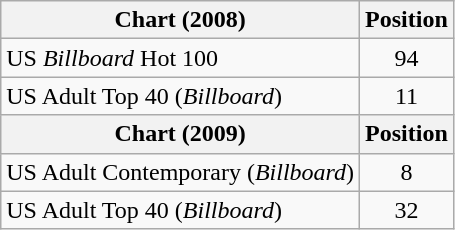<table class="wikitable">
<tr>
<th>Chart (2008)</th>
<th>Position</th>
</tr>
<tr>
<td>US <em>Billboard</em> Hot 100</td>
<td align="center">94</td>
</tr>
<tr>
<td>US Adult Top 40 (<em>Billboard</em>)</td>
<td align="center">11</td>
</tr>
<tr>
<th>Chart (2009)</th>
<th>Position</th>
</tr>
<tr>
<td>US Adult Contemporary (<em>Billboard</em>)</td>
<td align="center">8</td>
</tr>
<tr>
<td>US Adult Top 40 (<em>Billboard</em>)</td>
<td align="center">32</td>
</tr>
</table>
